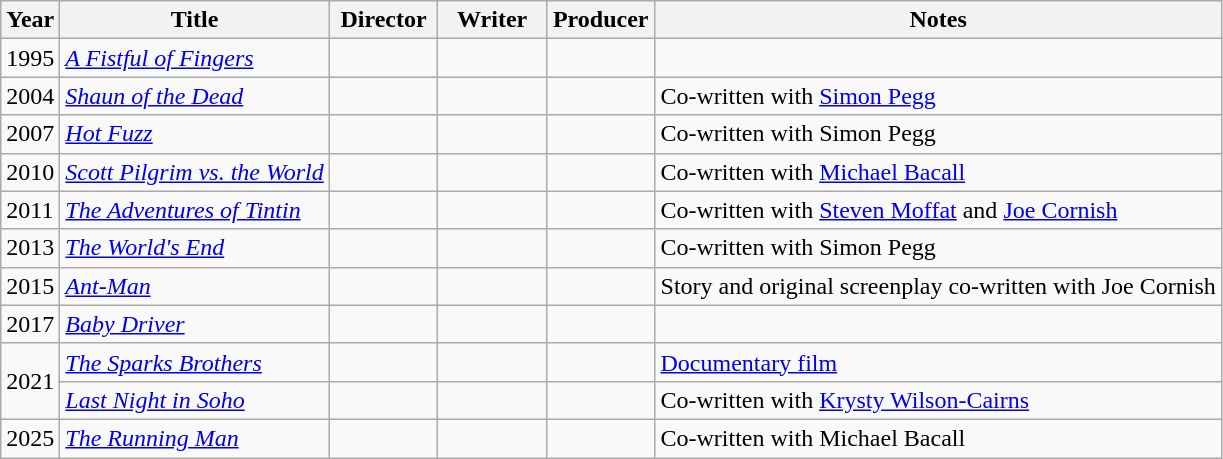<table class="wikitable">
<tr>
<th>Year</th>
<th>Title</th>
<th width="65">Director</th>
<th width="65">Writer</th>
<th width="65">Producer</th>
<th>Notes</th>
</tr>
<tr>
<td>1995</td>
<td><em><a href='#'>A Fistful of Fingers</a></em></td>
<td></td>
<td></td>
<td></td>
<td></td>
</tr>
<tr>
<td>2004</td>
<td><em><a href='#'>Shaun of the Dead</a></em></td>
<td></td>
<td></td>
<td></td>
<td>Co-written with <a href='#'>Simon Pegg</a></td>
</tr>
<tr>
<td>2007</td>
<td><em><a href='#'>Hot Fuzz</a></em></td>
<td></td>
<td></td>
<td></td>
<td>Co-written with Simon Pegg</td>
</tr>
<tr>
<td>2010</td>
<td><em><a href='#'>Scott Pilgrim vs. the World</a></em></td>
<td></td>
<td></td>
<td></td>
<td>Co-written with <a href='#'>Michael Bacall</a></td>
</tr>
<tr>
<td>2011</td>
<td><em><a href='#'>The Adventures of Tintin</a></em></td>
<td></td>
<td></td>
<td></td>
<td>Co-written with <a href='#'>Steven Moffat</a> and <a href='#'>Joe Cornish</a></td>
</tr>
<tr>
<td>2013</td>
<td><em><a href='#'>The World's End</a></em></td>
<td></td>
<td></td>
<td></td>
<td>Co-written with Simon Pegg</td>
</tr>
<tr>
<td>2015</td>
<td><em><a href='#'>Ant-Man</a></em></td>
<td></td>
<td></td>
<td></td>
<td>Story and original screenplay co-written with Joe Cornish</td>
</tr>
<tr>
<td>2017</td>
<td><em><a href='#'>Baby Driver</a></em></td>
<td></td>
<td></td>
<td></td>
<td></td>
</tr>
<tr>
<td rowspan="2">2021</td>
<td><em><a href='#'>The Sparks Brothers</a></em></td>
<td></td>
<td></td>
<td></td>
<td><a href='#'>Documentary film</a></td>
</tr>
<tr>
<td><em><a href='#'>Last Night in Soho</a></em></td>
<td></td>
<td></td>
<td></td>
<td>Co-written with <a href='#'>Krysty Wilson-Cairns</a></td>
</tr>
<tr>
<td>2025</td>
<td><em><a href='#'>The Running Man</a></em></td>
<td></td>
<td></td>
<td></td>
<td>Co-written with Michael Bacall</td>
</tr>
</table>
